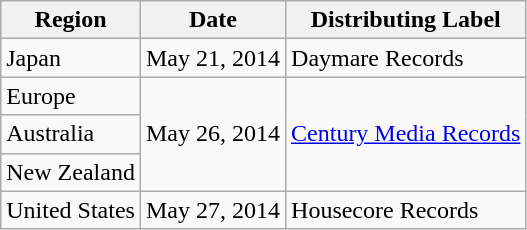<table class="wikitable">
<tr>
<th>Region</th>
<th>Date</th>
<th>Distributing Label</th>
</tr>
<tr>
<td>Japan</td>
<td>May 21, 2014</td>
<td>Daymare Records</td>
</tr>
<tr>
<td>Europe</td>
<td rowspan="3">May 26, 2014</td>
<td rowspan="3"><a href='#'>Century Media Records</a></td>
</tr>
<tr>
<td>Australia</td>
</tr>
<tr>
<td>New Zealand</td>
</tr>
<tr>
<td>United States</td>
<td>May 27, 2014</td>
<td>Housecore Records</td>
</tr>
</table>
